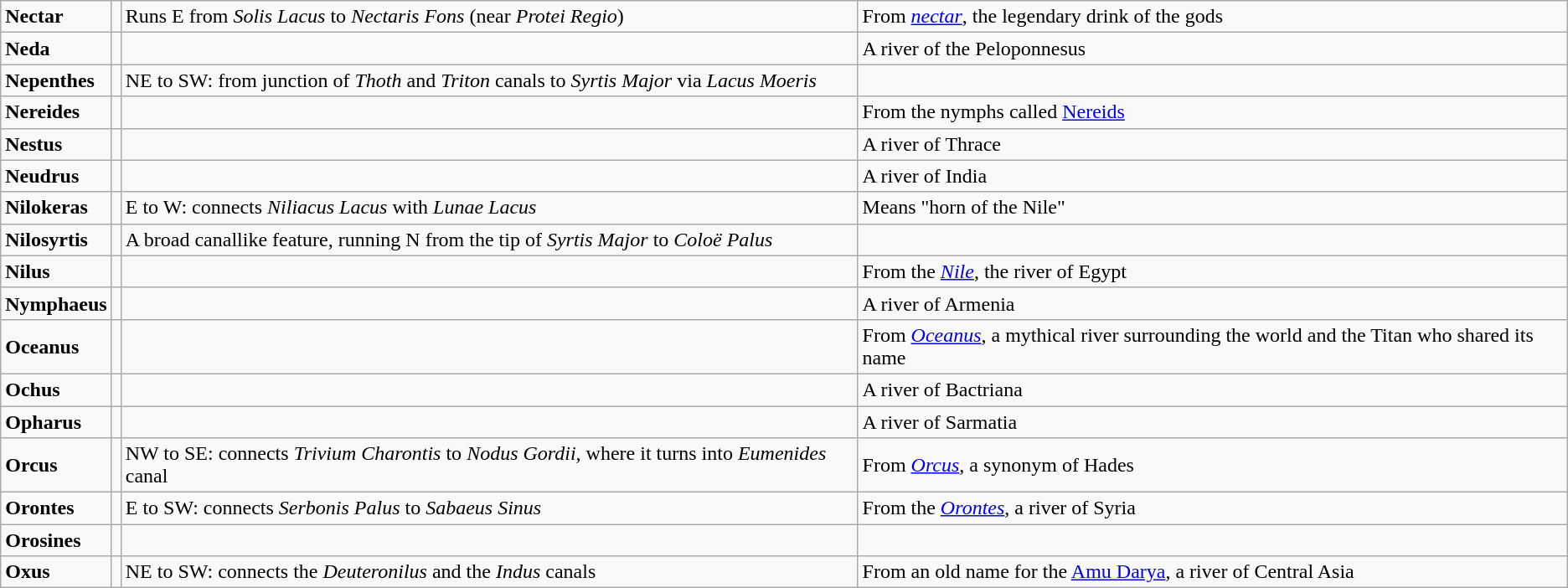<table class="wikitable">
<tr>
<td><strong>Nectar</strong></td>
<td></td>
<td>Runs E from <em>Solis Lacus</em> to <em>Nectaris Fons</em> (near <em>Protei Regio</em>)</td>
<td>From <em><a href='#'>nectar</a></em>, the legendary drink of the gods</td>
</tr>
<tr>
<td><strong>Neda</strong></td>
<td></td>
<td></td>
<td>A river of the Peloponnesus</td>
</tr>
<tr>
<td><strong>Nepenthes</strong></td>
<td></td>
<td>NE to SW: from junction of <em>Thoth</em> and <em>Triton</em> canals to <em>Syrtis Major</em> via <em>Lacus Moeris</em></td>
<td></td>
</tr>
<tr>
<td><strong>Nereides</strong></td>
<td></td>
<td></td>
<td>From the nymphs called <a href='#'>Nereids</a></td>
</tr>
<tr>
<td><strong>Nestus</strong></td>
<td></td>
<td></td>
<td>A river of Thrace</td>
</tr>
<tr>
<td><strong>Neudrus</strong></td>
<td></td>
<td></td>
<td>A river of India</td>
</tr>
<tr>
<td><strong>Nilokeras</strong></td>
<td></td>
<td>E to W: connects <em>Niliacus Lacus</em> with <em>Lunae Lacus</em></td>
<td>Means "horn of the Nile"</td>
</tr>
<tr>
<td><strong>Nilosyrtis</strong></td>
<td></td>
<td>A broad canallike feature, running N from the tip of <em>Syrtis Major</em> to <em>Coloë Palus</em></td>
<td></td>
</tr>
<tr>
<td><strong>Nilus</strong></td>
<td></td>
<td></td>
<td>From the <em><a href='#'>Nile</a></em>, the river of Egypt</td>
</tr>
<tr>
<td><strong>Nymphaeus</strong></td>
<td></td>
<td></td>
<td>A river of Armenia</td>
</tr>
<tr>
<td><strong>Oceanus</strong></td>
<td></td>
<td></td>
<td>From <em><a href='#'>Oceanus</a></em>, a mythical river surrounding the world and the Titan who shared its name</td>
</tr>
<tr>
<td><strong>Ochus</strong></td>
<td></td>
<td></td>
<td>A river of Bactriana</td>
</tr>
<tr>
<td><strong>Opharus</strong></td>
<td></td>
<td></td>
<td>A river of Sarmatia</td>
</tr>
<tr>
<td><strong>Orcus</strong></td>
<td></td>
<td>NW to SE: connects <em>Trivium Charontis</em> to <em>Nodus Gordii</em>, where it turns into <em>Eumenides</em> canal</td>
<td>From <em><a href='#'>Orcus</a></em>, a synonym of Hades</td>
</tr>
<tr>
<td><strong>Orontes</strong></td>
<td></td>
<td>E to SW: connects <em>Serbonis Palus</em> to <em>Sabaeus Sinus</em></td>
<td>From the <em><a href='#'>Orontes</a></em>, a river of Syria</td>
</tr>
<tr>
<td><strong>Orosines</strong></td>
<td></td>
<td></td>
<td></td>
</tr>
<tr>
<td><strong>Oxus</strong></td>
<td></td>
<td>NE to SW: connects the <em>Deuteronilus</em> and the <em>Indus</em> canals</td>
<td>From an old name for the <a href='#'>Amu Darya</a>, a river of Central Asia</td>
</tr>
</table>
